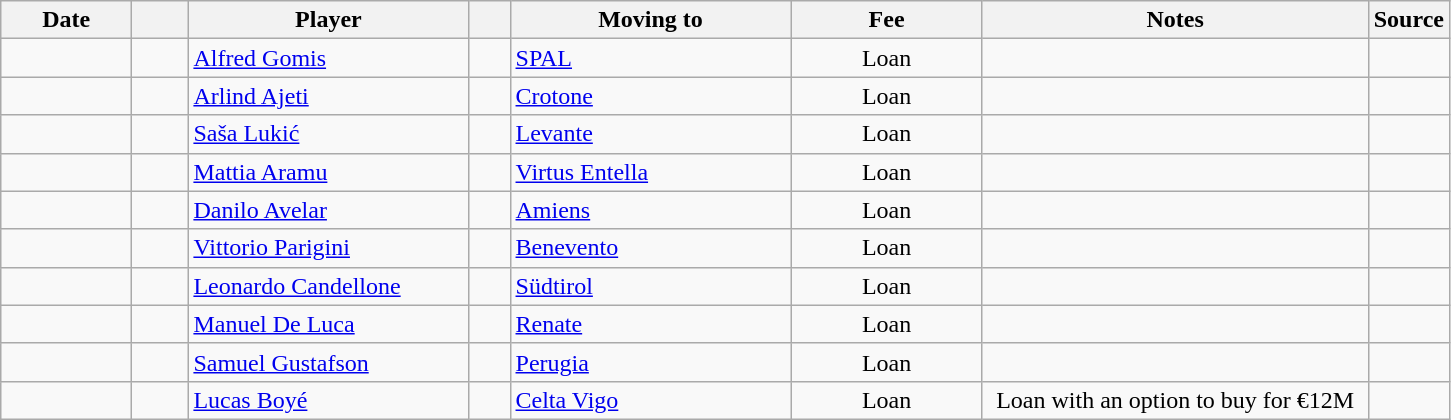<table class="wikitable sortable">
<tr>
<th style="width:80px;">Date</th>
<th style="width:30px;"></th>
<th style="width:180px;">Player</th>
<th style="width:20px;"></th>
<th style="width:180px;">Moving to</th>
<th style="width:120px;" class="unsortable">Fee</th>
<th style="width:250px;" class="unsortable">Notes</th>
<th style="width:20px;">Source</th>
</tr>
<tr>
<td></td>
<td align=center></td>
<td> <a href='#'>Alfred Gomis</a></td>
<td align=center></td>
<td> <a href='#'>SPAL</a></td>
<td align=center>Loan</td>
<td align=center></td>
<td></td>
</tr>
<tr>
<td></td>
<td align=center></td>
<td> <a href='#'>Arlind Ajeti</a></td>
<td align=center></td>
<td> <a href='#'>Crotone</a></td>
<td align=center>Loan</td>
<td align=center></td>
<td></td>
</tr>
<tr>
<td></td>
<td align=center></td>
<td> <a href='#'>Saša Lukić</a></td>
<td align=center></td>
<td> <a href='#'>Levante</a></td>
<td align=center>Loan</td>
<td align=center></td>
<td></td>
</tr>
<tr>
<td></td>
<td align=center></td>
<td> <a href='#'>Mattia Aramu</a></td>
<td align=center></td>
<td> <a href='#'>Virtus Entella</a></td>
<td align=center>Loan</td>
<td align=center></td>
<td></td>
</tr>
<tr>
<td></td>
<td align=center></td>
<td> <a href='#'>Danilo Avelar</a></td>
<td align=center></td>
<td> <a href='#'>Amiens</a></td>
<td align=center>Loan</td>
<td align=center></td>
<td></td>
</tr>
<tr>
<td></td>
<td align=center></td>
<td> <a href='#'>Vittorio Parigini</a></td>
<td align=center></td>
<td> <a href='#'>Benevento</a></td>
<td align=center>Loan</td>
<td align=center></td>
<td></td>
</tr>
<tr>
<td></td>
<td align=center></td>
<td> <a href='#'>Leonardo Candellone</a></td>
<td align=center></td>
<td> <a href='#'>Südtirol</a></td>
<td align=center>Loan</td>
<td align=center></td>
<td></td>
</tr>
<tr>
<td></td>
<td align=center></td>
<td> <a href='#'>Manuel De Luca</a></td>
<td align=center></td>
<td> <a href='#'>Renate</a></td>
<td align=center>Loan</td>
<td align=center></td>
<td></td>
</tr>
<tr>
<td></td>
<td align=center></td>
<td> <a href='#'>Samuel Gustafson</a></td>
<td align=center></td>
<td> <a href='#'>Perugia</a></td>
<td align=center>Loan</td>
<td align=center></td>
<td></td>
</tr>
<tr>
<td></td>
<td align=center></td>
<td> <a href='#'>Lucas Boyé</a></td>
<td align=center></td>
<td> <a href='#'>Celta Vigo</a></td>
<td align=center>Loan</td>
<td align=center>Loan with an option to buy for €12M</td>
<td></td>
</tr>
</table>
